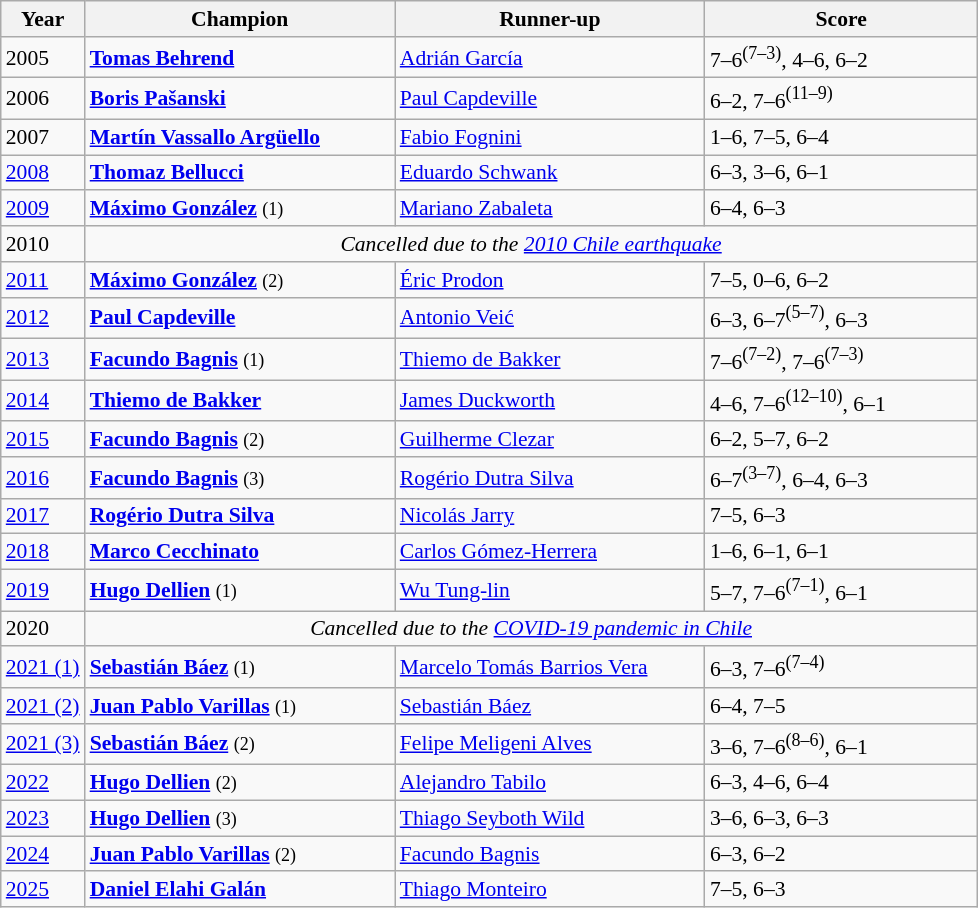<table class="wikitable" style="font-size:90%">
<tr>
<th>Year</th>
<th width="200">Champion</th>
<th width="200">Runner-up</th>
<th width="175">Score</th>
</tr>
<tr>
<td>2005</td>
<td> <strong><a href='#'>Tomas Behrend</a></strong></td>
<td> <a href='#'>Adrián García</a></td>
<td>7–6<sup>(7–3)</sup>, 4–6, 6–2</td>
</tr>
<tr>
<td>2006</td>
<td> <strong><a href='#'>Boris Pašanski</a></strong></td>
<td> <a href='#'>Paul Capdeville</a></td>
<td>6–2, 7–6<sup>(11–9)</sup></td>
</tr>
<tr>
<td>2007</td>
<td> <strong><a href='#'>Martín Vassallo Argüello</a></strong></td>
<td> <a href='#'>Fabio Fognini</a></td>
<td>1–6, 7–5, 6–4</td>
</tr>
<tr>
<td><a href='#'>2008</a></td>
<td> <strong><a href='#'>Thomaz Bellucci</a></strong></td>
<td> <a href='#'>Eduardo Schwank</a></td>
<td>6–3, 3–6, 6–1</td>
</tr>
<tr>
<td><a href='#'>2009</a></td>
<td> <strong><a href='#'>Máximo González</a></strong> <small>(1)</small></td>
<td> <a href='#'>Mariano Zabaleta</a></td>
<td>6–4, 6–3</td>
</tr>
<tr>
<td>2010</td>
<td colspan=3 align=center><em>Cancelled due to the <a href='#'>2010 Chile earthquake</a></em></td>
</tr>
<tr>
<td><a href='#'>2011</a></td>
<td> <strong><a href='#'>Máximo González</a></strong> <small>(2)</small></td>
<td> <a href='#'>Éric Prodon</a></td>
<td>7–5, 0–6, 6–2</td>
</tr>
<tr>
<td><a href='#'>2012</a></td>
<td> <strong><a href='#'>Paul Capdeville</a></strong></td>
<td> <a href='#'>Antonio Veić</a></td>
<td>6–3, 6–7<sup>(5–7)</sup>, 6–3</td>
</tr>
<tr>
<td><a href='#'>2013</a></td>
<td> <strong><a href='#'>Facundo Bagnis</a></strong> <small>(1)</small></td>
<td> <a href='#'>Thiemo de Bakker</a></td>
<td>7–6<sup>(7–2)</sup>, 7–6<sup>(7–3)</sup></td>
</tr>
<tr>
<td><a href='#'>2014</a></td>
<td> <strong><a href='#'>Thiemo de Bakker</a></strong></td>
<td> <a href='#'>James Duckworth</a></td>
<td>4–6, 7–6<sup>(12–10)</sup>, 6–1</td>
</tr>
<tr>
<td><a href='#'>2015</a></td>
<td> <strong><a href='#'>Facundo Bagnis</a></strong> <small>(2)</small></td>
<td> <a href='#'>Guilherme Clezar</a></td>
<td>6–2, 5–7, 6–2</td>
</tr>
<tr>
<td><a href='#'>2016</a></td>
<td> <strong><a href='#'>Facundo Bagnis</a></strong> <small>(3)</small></td>
<td> <a href='#'>Rogério Dutra Silva</a></td>
<td>6–7<sup>(3–7)</sup>, 6–4, 6–3</td>
</tr>
<tr>
<td><a href='#'>2017</a></td>
<td> <strong><a href='#'>Rogério Dutra Silva</a></strong></td>
<td> <a href='#'>Nicolás Jarry</a></td>
<td>7–5, 6–3</td>
</tr>
<tr>
<td><a href='#'>2018</a></td>
<td> <strong><a href='#'>Marco Cecchinato</a></strong></td>
<td> <a href='#'>Carlos Gómez-Herrera</a></td>
<td>1–6, 6–1, 6–1</td>
</tr>
<tr>
<td><a href='#'>2019</a></td>
<td> <strong><a href='#'>Hugo Dellien</a></strong> <small>(1)</small></td>
<td> <a href='#'>Wu Tung-lin</a></td>
<td>5–7, 7–6<sup>(7–1)</sup>, 6–1</td>
</tr>
<tr>
<td>2020</td>
<td colspan=3 align=center><em>Cancelled due to the <a href='#'>COVID-19 pandemic in Chile</a></em></td>
</tr>
<tr>
<td><a href='#'>2021 (1)</a></td>
<td> <strong><a href='#'>Sebastián Báez</a></strong> <small>(1)</small></td>
<td> <a href='#'>Marcelo Tomás Barrios Vera</a></td>
<td>6–3, 7–6<sup>(7–4)</sup></td>
</tr>
<tr>
<td><a href='#'>2021 (2)</a></td>
<td> <strong><a href='#'>Juan Pablo Varillas</a></strong> <small>(1)</small></td>
<td> <a href='#'>Sebastián Báez</a></td>
<td>6–4, 7–5</td>
</tr>
<tr>
<td><a href='#'>2021 (3)</a></td>
<td> <strong><a href='#'>Sebastián Báez</a></strong> <small>(2)</small></td>
<td> <a href='#'>Felipe Meligeni Alves</a></td>
<td>3–6, 7–6<sup>(8–6)</sup>, 6–1</td>
</tr>
<tr>
<td><a href='#'>2022</a></td>
<td> <strong><a href='#'>Hugo Dellien</a></strong> <small>(2)</small></td>
<td> <a href='#'>Alejandro Tabilo</a></td>
<td>6–3, 4–6, 6–4</td>
</tr>
<tr>
<td><a href='#'>2023</a></td>
<td> <strong><a href='#'>Hugo Dellien</a></strong> <small>(3)</small></td>
<td> <a href='#'>Thiago Seyboth Wild</a></td>
<td>3–6, 6–3, 6–3</td>
</tr>
<tr>
<td><a href='#'>2024</a></td>
<td> <strong><a href='#'>Juan Pablo Varillas</a></strong> <small>(2)</small></td>
<td> <a href='#'>Facundo Bagnis</a></td>
<td>6–3, 6–2</td>
</tr>
<tr>
<td><a href='#'>2025</a></td>
<td> <strong><a href='#'>Daniel Elahi Galán</a></strong></td>
<td> <a href='#'>Thiago Monteiro</a></td>
<td>7–5, 6–3</td>
</tr>
</table>
